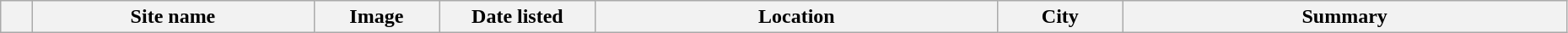<table class="wikitable sortable" style="width:98%">
<tr>
<th width = 2% ></th>
<th width = 18% ><strong>Site name</strong></th>
<th width = 8% class="unsortable" ><strong>Image</strong></th>
<th width = 10% ><strong>Date listed</strong></th>
<th><strong>Location</strong></th>
<th width = 8% ><strong>City</strong></th>
<th class="unsortable" ><strong>Summary</strong><br></th>
</tr>
</table>
